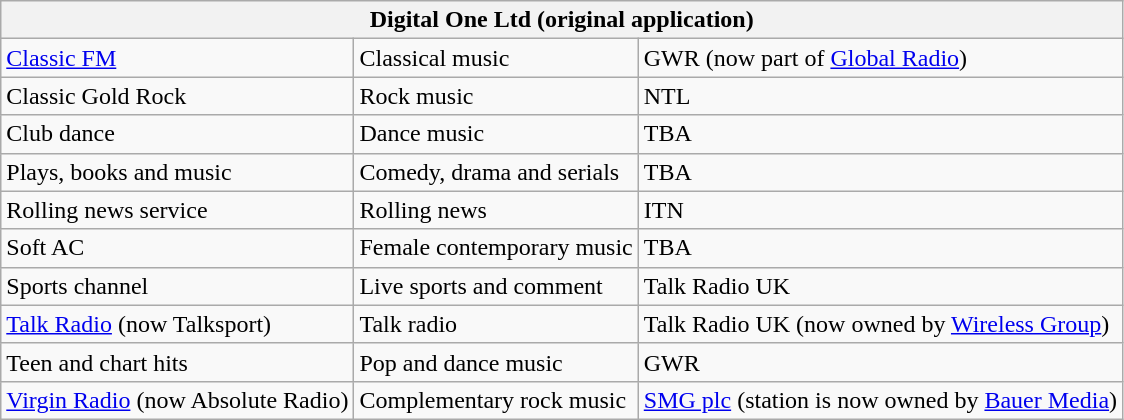<table class="wikitable">
<tr>
<th colspan="3">Digital One Ltd (original application)</th>
</tr>
<tr>
<td><a href='#'>Classic FM</a></td>
<td>Classical music</td>
<td>GWR (now part of <a href='#'>Global Radio</a>)</td>
</tr>
<tr>
<td>Classic Gold Rock</td>
<td>Rock music</td>
<td>NTL</td>
</tr>
<tr>
<td>Club dance</td>
<td>Dance music</td>
<td>TBA</td>
</tr>
<tr>
<td>Plays, books and music</td>
<td>Comedy, drama and serials</td>
<td>TBA</td>
</tr>
<tr>
<td>Rolling news service</td>
<td>Rolling news</td>
<td>ITN</td>
</tr>
<tr>
<td>Soft AC</td>
<td>Female contemporary music</td>
<td>TBA</td>
</tr>
<tr>
<td>Sports channel</td>
<td>Live sports and comment</td>
<td>Talk Radio UK</td>
</tr>
<tr>
<td><a href='#'>Talk Radio</a> (now Talksport)</td>
<td>Talk radio</td>
<td>Talk Radio UK (now owned by <a href='#'>Wireless Group</a>)</td>
</tr>
<tr>
<td>Teen and chart hits</td>
<td>Pop and dance music</td>
<td>GWR</td>
</tr>
<tr>
<td><a href='#'>Virgin Radio</a> (now Absolute Radio)</td>
<td>Complementary rock music</td>
<td><a href='#'>SMG plc</a> (station is now owned by <a href='#'>Bauer Media</a>)</td>
</tr>
</table>
